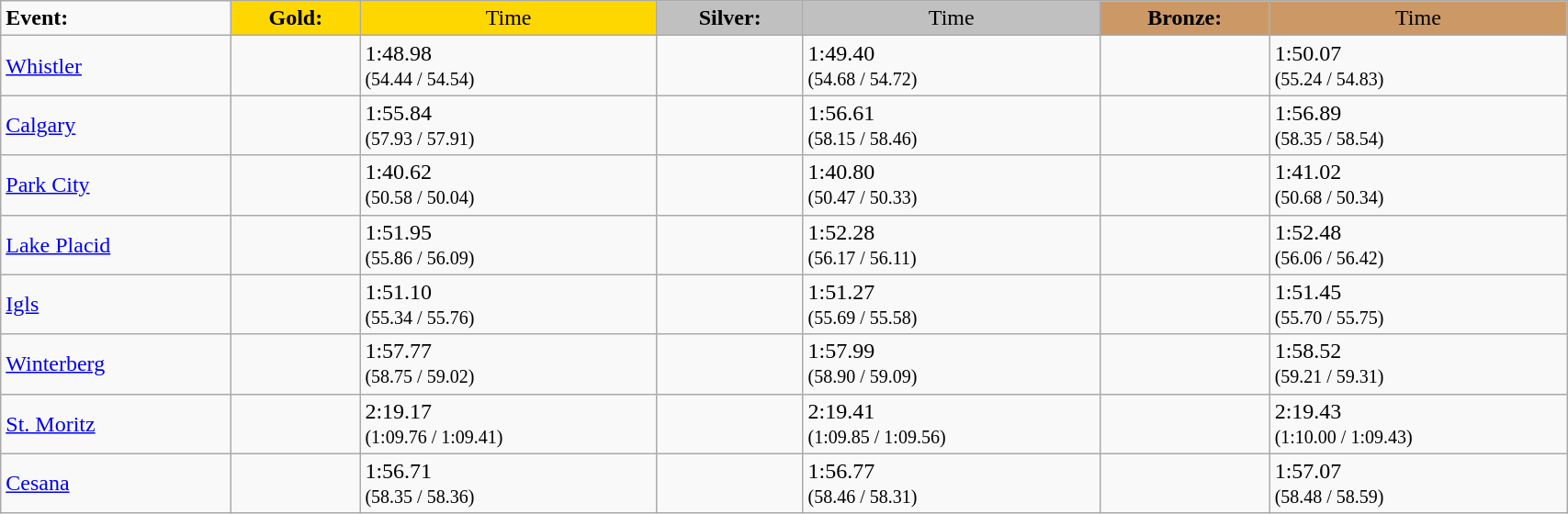<table class="wikitable" width=90%>
<tr>
<td><strong>Event:</strong></td>
<td style="text-align:center;background-color:gold;"><strong>Gold:</strong></td>
<td style="text-align:center;background-color:gold;">Time</td>
<td style="text-align:center;background-color:silver;"><strong>Silver:</strong></td>
<td style="text-align:center;background-color:silver;">Time</td>
<td style="text-align:center;background-color:#CC9966;"><strong>Bronze:</strong></td>
<td style="text-align:center;background-color:#CC9966;">Time</td>
</tr>
<tr>
<td><a href='#'>Whistler</a></td>
<td><strong></strong></td>
<td>1:48.98 <br><small>(54.44 / 54.54)</small></td>
<td></td>
<td>1:49.40 <br><small>(54.68 / 54.72)</small></td>
<td></td>
<td>1:50.07 <br><small>(55.24 / 54.83)</small></td>
</tr>
<tr>
<td><a href='#'>Calgary</a></td>
<td><strong></strong></td>
<td>1:55.84 <br><small>(57.93 / 57.91)</small></td>
<td></td>
<td>1:56.61 <br><small>(58.15 / 58.46)</small></td>
<td></td>
<td>1:56.89 <br><small>(58.35 / 58.54)</small></td>
</tr>
<tr>
<td><a href='#'>Park City</a></td>
<td><strong></strong></td>
<td>1:40.62 <br><small>(50.58 / 50.04)</small></td>
<td></td>
<td>1:40.80 <br><small>(50.47 / 50.33)</small></td>
<td></td>
<td>1:41.02 <br><small>(50.68 / 50.34)</small></td>
</tr>
<tr>
<td><a href='#'>Lake Placid</a></td>
<td><strong></strong></td>
<td>1:51.95  <br><small>(55.86 / 56.09)</small></td>
<td></td>
<td>1:52.28 <br><small>(56.17 / 56.11)</small></td>
<td></td>
<td>1:52.48 <br><small>(56.06 / 56.42)</small></td>
</tr>
<tr>
<td><a href='#'>Igls</a></td>
<td><strong></strong></td>
<td>1:51.10 <br><small>(55.34 / 55.76)</small></td>
<td></td>
<td>1:51.27 <br><small>(55.69 / 55.58)</small></td>
<td></td>
<td>1:51.45 <br><small>(55.70 / 55.75)</small></td>
</tr>
<tr>
<td><a href='#'>Winterberg</a></td>
<td><strong></strong></td>
<td>1:57.77 <br><small>(58.75 / 59.02)</small></td>
<td></td>
<td>1:57.99 <br><small>(58.90 / 59.09)</small></td>
<td></td>
<td>1:58.52 <br><small>(59.21 / 59.31)</small></td>
</tr>
<tr>
<td><a href='#'>St. Moritz</a></td>
<td><strong></strong></td>
<td>2:19.17  <br><small>(1:09.76 / 1:09.41)</small></td>
<td></td>
<td>2:19.41 <br><small>(1:09.85 / 1:09.56)</small></td>
<td></td>
<td>2:19.43 <br><small>(1:10.00 / 1:09.43)</small></td>
</tr>
<tr>
<td><a href='#'>Cesana</a></td>
<td><strong></strong></td>
<td>1:56.71 <br><small>(58.35 / 58.36)</small></td>
<td></td>
<td>1:56.77  <br><small>(58.46 / 58.31)</small></td>
<td></td>
<td>1:57.07 <br><small>(58.48 / 58.59)</small></td>
</tr>
</table>
